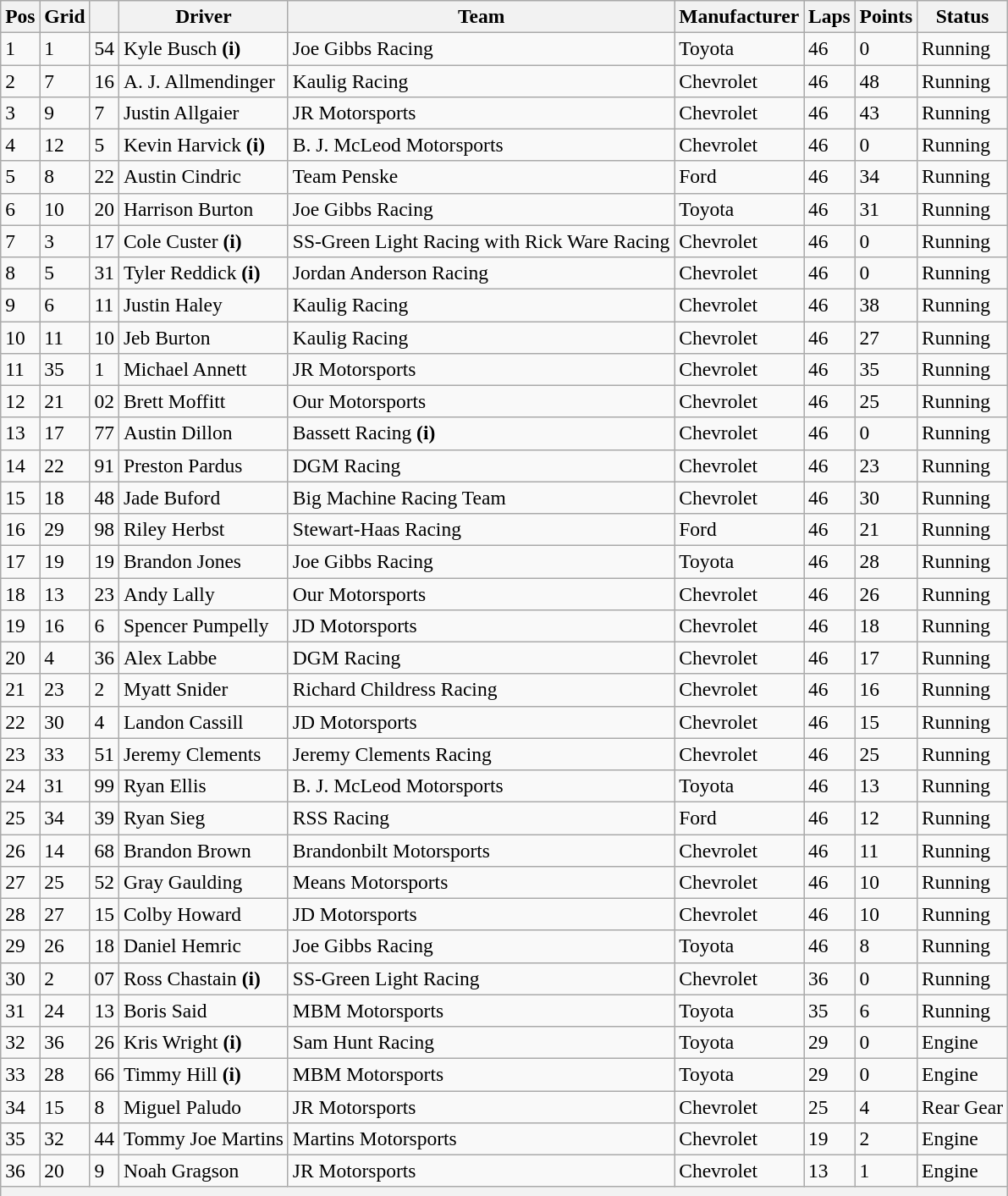<table class="wikitable" style="font-size:98%">
<tr>
<th>Pos</th>
<th>Grid</th>
<th></th>
<th>Driver</th>
<th>Team</th>
<th>Manufacturer</th>
<th>Laps</th>
<th>Points</th>
<th>Status</th>
</tr>
<tr>
<td>1</td>
<td>1</td>
<td>54</td>
<td>Kyle Busch <strong>(i)</strong></td>
<td>Joe Gibbs Racing</td>
<td>Toyota</td>
<td>46</td>
<td>0</td>
<td>Running</td>
</tr>
<tr>
<td>2</td>
<td>7</td>
<td>16</td>
<td>A. J. Allmendinger</td>
<td>Kaulig Racing</td>
<td>Chevrolet</td>
<td>46</td>
<td>48</td>
<td>Running</td>
</tr>
<tr>
<td>3</td>
<td>9</td>
<td>7</td>
<td>Justin Allgaier</td>
<td>JR Motorsports</td>
<td>Chevrolet</td>
<td>46</td>
<td>43</td>
<td>Running</td>
</tr>
<tr>
<td>4</td>
<td>12</td>
<td>5</td>
<td>Kevin Harvick <strong>(i)</strong></td>
<td>B. J. McLeod Motorsports</td>
<td>Chevrolet</td>
<td>46</td>
<td>0</td>
<td>Running</td>
</tr>
<tr>
<td>5</td>
<td>8</td>
<td>22</td>
<td>Austin Cindric</td>
<td>Team Penske</td>
<td>Ford</td>
<td>46</td>
<td>34</td>
<td>Running</td>
</tr>
<tr>
<td>6</td>
<td>10</td>
<td>20</td>
<td>Harrison Burton</td>
<td>Joe Gibbs Racing</td>
<td>Toyota</td>
<td>46</td>
<td>31</td>
<td>Running</td>
</tr>
<tr>
<td>7</td>
<td>3</td>
<td>17</td>
<td>Cole Custer <strong>(i)</strong></td>
<td>SS-Green Light Racing with Rick Ware Racing</td>
<td>Chevrolet</td>
<td>46</td>
<td>0</td>
<td>Running</td>
</tr>
<tr>
<td>8</td>
<td>5</td>
<td>31</td>
<td>Tyler Reddick <strong>(i)</strong></td>
<td>Jordan Anderson Racing</td>
<td>Chevrolet</td>
<td>46</td>
<td>0</td>
<td>Running</td>
</tr>
<tr>
<td>9</td>
<td>6</td>
<td>11</td>
<td>Justin Haley</td>
<td>Kaulig Racing</td>
<td>Chevrolet</td>
<td>46</td>
<td>38</td>
<td>Running</td>
</tr>
<tr>
<td>10</td>
<td>11</td>
<td>10</td>
<td>Jeb Burton</td>
<td>Kaulig Racing</td>
<td>Chevrolet</td>
<td>46</td>
<td>27</td>
<td>Running</td>
</tr>
<tr>
<td>11</td>
<td>35</td>
<td>1</td>
<td>Michael Annett</td>
<td>JR Motorsports</td>
<td>Chevrolet</td>
<td>46</td>
<td>35</td>
<td>Running</td>
</tr>
<tr>
<td>12</td>
<td>21</td>
<td>02</td>
<td>Brett Moffitt</td>
<td>Our Motorsports</td>
<td>Chevrolet</td>
<td>46</td>
<td>25</td>
<td>Running</td>
</tr>
<tr>
<td>13</td>
<td>17</td>
<td>77</td>
<td>Austin Dillon</td>
<td>Bassett Racing <strong>(i)</strong></td>
<td>Chevrolet</td>
<td>46</td>
<td>0</td>
<td>Running</td>
</tr>
<tr>
<td>14</td>
<td>22</td>
<td>91</td>
<td>Preston Pardus</td>
<td>DGM Racing</td>
<td>Chevrolet</td>
<td>46</td>
<td>23</td>
<td>Running</td>
</tr>
<tr>
<td>15</td>
<td>18</td>
<td>48</td>
<td>Jade Buford</td>
<td>Big Machine Racing Team</td>
<td>Chevrolet</td>
<td>46</td>
<td>30</td>
<td>Running</td>
</tr>
<tr>
<td>16</td>
<td>29</td>
<td>98</td>
<td>Riley Herbst</td>
<td>Stewart-Haas Racing</td>
<td>Ford</td>
<td>46</td>
<td>21</td>
<td>Running</td>
</tr>
<tr>
<td>17</td>
<td>19</td>
<td>19</td>
<td>Brandon Jones</td>
<td>Joe Gibbs Racing</td>
<td>Toyota</td>
<td>46</td>
<td>28</td>
<td>Running</td>
</tr>
<tr>
<td>18</td>
<td>13</td>
<td>23</td>
<td>Andy Lally</td>
<td>Our Motorsports</td>
<td>Chevrolet</td>
<td>46</td>
<td>26</td>
<td>Running</td>
</tr>
<tr>
<td>19</td>
<td>16</td>
<td>6</td>
<td>Spencer Pumpelly</td>
<td>JD Motorsports</td>
<td>Chevrolet</td>
<td>46</td>
<td>18</td>
<td>Running</td>
</tr>
<tr>
<td>20</td>
<td>4</td>
<td>36</td>
<td>Alex Labbe</td>
<td>DGM Racing</td>
<td>Chevrolet</td>
<td>46</td>
<td>17</td>
<td>Running</td>
</tr>
<tr>
<td>21</td>
<td>23</td>
<td>2</td>
<td>Myatt Snider</td>
<td>Richard Childress Racing</td>
<td>Chevrolet</td>
<td>46</td>
<td>16</td>
<td>Running</td>
</tr>
<tr>
<td>22</td>
<td>30</td>
<td>4</td>
<td>Landon Cassill</td>
<td>JD Motorsports</td>
<td>Chevrolet</td>
<td>46</td>
<td>15</td>
<td>Running</td>
</tr>
<tr>
<td>23</td>
<td>33</td>
<td>51</td>
<td>Jeremy Clements</td>
<td>Jeremy Clements Racing</td>
<td>Chevrolet</td>
<td>46</td>
<td>25</td>
<td>Running</td>
</tr>
<tr>
<td>24</td>
<td>31</td>
<td>99</td>
<td>Ryan Ellis</td>
<td>B. J. McLeod Motorsports</td>
<td>Toyota</td>
<td>46</td>
<td>13</td>
<td>Running</td>
</tr>
<tr>
<td>25</td>
<td>34</td>
<td>39</td>
<td>Ryan Sieg</td>
<td>RSS Racing</td>
<td>Ford</td>
<td>46</td>
<td>12</td>
<td>Running</td>
</tr>
<tr>
<td>26</td>
<td>14</td>
<td>68</td>
<td>Brandon Brown</td>
<td>Brandonbilt Motorsports</td>
<td>Chevrolet</td>
<td>46</td>
<td>11</td>
<td>Running</td>
</tr>
<tr>
<td>27</td>
<td>25</td>
<td>52</td>
<td>Gray Gaulding</td>
<td>Means Motorsports</td>
<td>Chevrolet</td>
<td>46</td>
<td>10</td>
<td>Running</td>
</tr>
<tr>
<td>28</td>
<td>27</td>
<td>15</td>
<td>Colby Howard</td>
<td>JD Motorsports</td>
<td>Chevrolet</td>
<td>46</td>
<td>10</td>
<td>Running</td>
</tr>
<tr>
<td>29</td>
<td>26</td>
<td>18</td>
<td>Daniel Hemric</td>
<td>Joe Gibbs Racing</td>
<td>Toyota</td>
<td>46</td>
<td>8</td>
<td>Running</td>
</tr>
<tr>
<td>30</td>
<td>2</td>
<td>07</td>
<td>Ross Chastain <strong>(i)</strong></td>
<td>SS-Green Light Racing</td>
<td>Chevrolet</td>
<td>36</td>
<td>0</td>
<td>Running</td>
</tr>
<tr>
<td>31</td>
<td>24</td>
<td>13</td>
<td>Boris Said</td>
<td>MBM Motorsports</td>
<td>Toyota</td>
<td>35</td>
<td>6</td>
<td>Running</td>
</tr>
<tr>
<td>32</td>
<td>36</td>
<td>26</td>
<td>Kris Wright <strong>(i)</strong></td>
<td>Sam Hunt Racing</td>
<td>Toyota</td>
<td>29</td>
<td>0</td>
<td>Engine</td>
</tr>
<tr>
<td>33</td>
<td>28</td>
<td>66</td>
<td>Timmy Hill <strong>(i)</strong></td>
<td>MBM Motorsports</td>
<td>Toyota</td>
<td>29</td>
<td>0</td>
<td>Engine</td>
</tr>
<tr>
<td>34</td>
<td>15</td>
<td>8</td>
<td>Miguel Paludo</td>
<td>JR Motorsports</td>
<td>Chevrolet</td>
<td>25</td>
<td>4</td>
<td>Rear Gear</td>
</tr>
<tr>
<td>35</td>
<td>32</td>
<td>44</td>
<td>Tommy Joe Martins</td>
<td>Martins Motorsports</td>
<td>Chevrolet</td>
<td>19</td>
<td>2</td>
<td>Engine</td>
</tr>
<tr>
<td>36</td>
<td>20</td>
<td>9</td>
<td>Noah Gragson</td>
<td>JR Motorsports</td>
<td>Chevrolet</td>
<td>13</td>
<td>1</td>
<td>Engine</td>
</tr>
<tr>
<th colspan="9"></th>
</tr>
<tr>
</tr>
</table>
